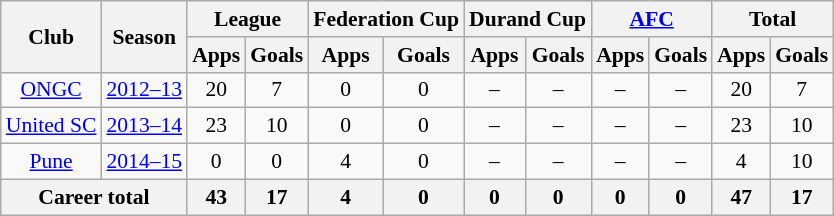<table class="wikitable" style="font-size:90%; text-align:center;">
<tr>
<th rowspan="2">Club</th>
<th rowspan="2">Season</th>
<th colspan="2">League</th>
<th colspan="2">Federation Cup</th>
<th colspan="2">Durand Cup</th>
<th colspan="2"><a href='#'>AFC</a></th>
<th colspan="2">Total</th>
</tr>
<tr>
<th>Apps</th>
<th>Goals</th>
<th>Apps</th>
<th>Goals</th>
<th>Apps</th>
<th>Goals</th>
<th>Apps</th>
<th>Goals</th>
<th>Apps</th>
<th>Goals</th>
</tr>
<tr>
<td rowspan="1"><a href='#'>ONGC</a></td>
<td><a href='#'>2012–13</a></td>
<td>20</td>
<td>7</td>
<td>0</td>
<td>0</td>
<td>–</td>
<td>–</td>
<td>–</td>
<td>–</td>
<td>20</td>
<td>7</td>
</tr>
<tr>
<td rowspan="1"><a href='#'>United SC</a></td>
<td><a href='#'>2013–14</a></td>
<td>23</td>
<td>10</td>
<td>0</td>
<td>0</td>
<td>–</td>
<td>–</td>
<td>–</td>
<td>–</td>
<td>23</td>
<td>10</td>
</tr>
<tr>
<td rowspan="1"><a href='#'>Pune</a></td>
<td><a href='#'>2014–15</a></td>
<td>0</td>
<td>0</td>
<td>4</td>
<td>0</td>
<td>–</td>
<td>–</td>
<td>–</td>
<td>–</td>
<td>4</td>
<td>10</td>
</tr>
<tr>
<th colspan="2">Career total</th>
<th>43</th>
<th>17</th>
<th>4</th>
<th>0</th>
<th>0</th>
<th>0</th>
<th>0</th>
<th>0</th>
<th>47</th>
<th>17</th>
</tr>
</table>
